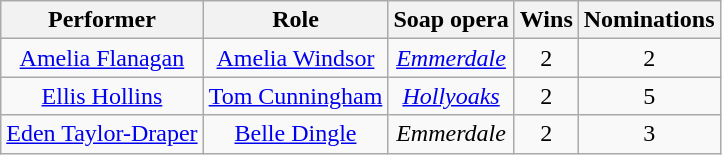<table class="wikitable" style="text-align: center">
<tr>
<th scope="col">Performer</th>
<th scope="col">Role</th>
<th scope="col">Soap opera</th>
<th scope="col">Wins</th>
<th scope="col">Nominations</th>
</tr>
<tr>
<td><a href='#'>Amelia Flanagan</a></td>
<td><a href='#'>Amelia Windsor</a></td>
<td><em><a href='#'>Emmerdale</a></em></td>
<td>2</td>
<td>2</td>
</tr>
<tr>
<td><a href='#'>Ellis Hollins</a></td>
<td><a href='#'>Tom Cunningham</a></td>
<td><em><a href='#'>Hollyoaks</a></em></td>
<td>2</td>
<td>5</td>
</tr>
<tr>
<td><a href='#'>Eden Taylor-Draper</a></td>
<td><a href='#'>Belle Dingle</a></td>
<td><em>Emmerdale</em></td>
<td>2</td>
<td>3</td>
</tr>
</table>
